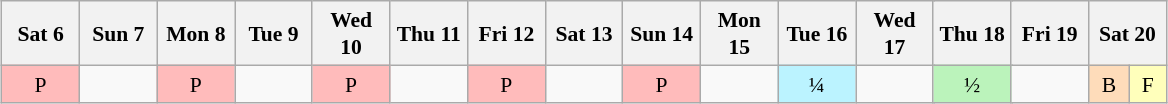<table class="wikitable" style="margin:0.5em auto; font-size:90%; line-height:1.25em; text-align:center">
<tr>
<th width="45">Sat 6</th>
<th width="45">Sun 7</th>
<th width="45">Mon 8</th>
<th width="45">Tue 9</th>
<th width="45">Wed 10</th>
<th width="45">Thu 11</th>
<th width="45">Fri 12</th>
<th width="45">Sat 13</th>
<th width="45">Sun 14</th>
<th width="45">Mon 15</th>
<th width="45" colspan="2">Tue 16</th>
<th width="45" colspan="2">Wed 17</th>
<th width="45" colspan="2">Thu 18</th>
<th width="45">Fri 19</th>
<th width="45" colspan="2">Sat 20</th>
</tr>
<tr>
<td bgcolor="#FFBBBB">P</td>
<td></td>
<td bgcolor="#FFBBBB">P</td>
<td></td>
<td bgcolor="#FFBBBB">P</td>
<td></td>
<td bgcolor="#FFBBBB">P</td>
<td></td>
<td bgcolor="#FFBBBB">P</td>
<td></td>
<td bgcolor="#BBF3FF" colspan="2">¼</td>
<td colspan="2"></td>
<td bgcolor="#BBF3BB" colspan="2">½</td>
<td></td>
<td bgcolor="#FEDCBA">B</td>
<td bgcolor="#FFFFBB">F</td>
</tr>
</table>
